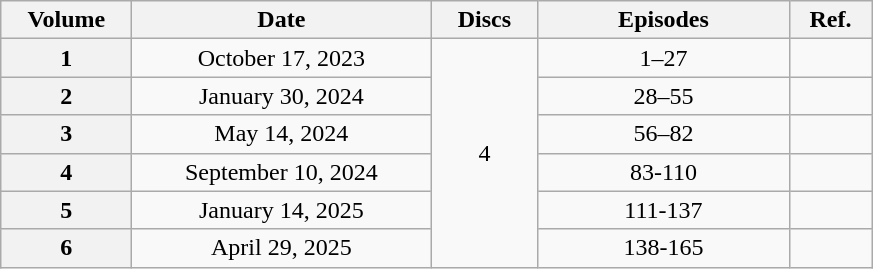<table class="wikitable" style="text-align:center;">
<tr>
<th scope="col" style="width:5em;">Volume</th>
<th scope="col" style="width:12em;">Date</th>
<th scope="col" style="width:4em;">Discs</th>
<th scope="col" style="width:10em;">Episodes</th>
<th scope="col" style="width:3em;">Ref.</th>
</tr>
<tr>
<th scope="row">1</th>
<td>October 17, 2023</td>
<td rowspan="6">4</td>
<td>1–27</td>
<td></td>
</tr>
<tr>
<th scope="row">2</th>
<td>January 30, 2024</td>
<td>28–55</td>
<td></td>
</tr>
<tr>
<th scope="row">3</th>
<td>May 14, 2024</td>
<td>56–82</td>
<td></td>
</tr>
<tr>
<th scope="row">4</th>
<td>September 10, 2024</td>
<td>83-110</td>
<td></td>
</tr>
<tr>
<th scope="row">5</th>
<td>January 14, 2025</td>
<td>111-137</td>
<td></td>
</tr>
<tr>
<th scope="row">6</th>
<td>April 29, 2025</td>
<td>138-165</td>
<td></td>
</tr>
</table>
